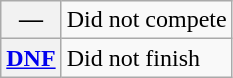<table class="wikitable">
<tr>
<th scope="row">—</th>
<td>Did not compete</td>
</tr>
<tr>
<th scope="row"><a href='#'>DNF</a></th>
<td>Did not finish</td>
</tr>
</table>
